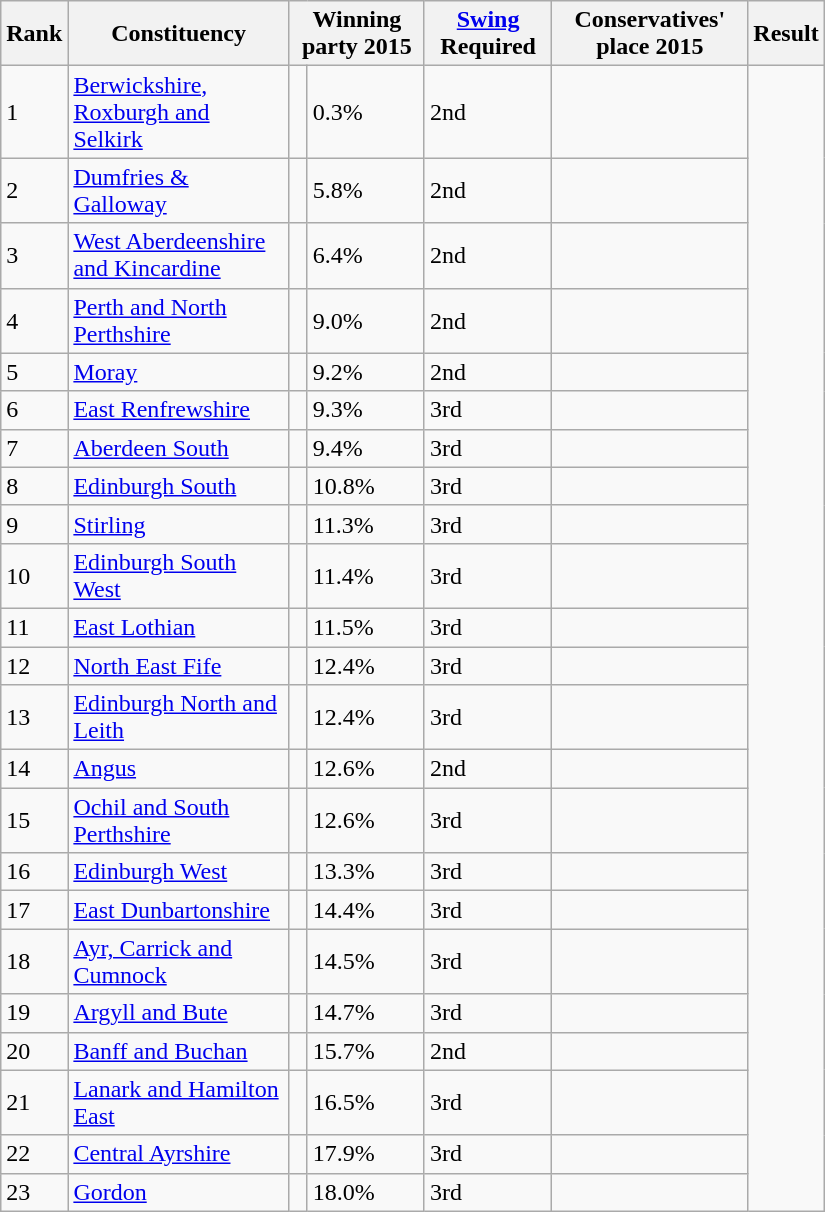<table class="wikitable" style="width:550px">
<tr>
<th>Rank </th>
<th>Constituency </th>
<th colspan=2>Winning party 2015</th>
<th><a href='#'>Swing</a> Required</th>
<th>Conservatives' place 2015</th>
<th colspan="2">Result</th>
</tr>
<tr>
<td>1</td>
<td><a href='#'>Berwickshire, Roxburgh and Selkirk</a></td>
<td></td>
<td>0.3%</td>
<td>2nd</td>
<td></td>
</tr>
<tr>
<td>2</td>
<td><a href='#'>Dumfries & Galloway</a></td>
<td></td>
<td>5.8%</td>
<td>2nd</td>
<td></td>
</tr>
<tr>
<td>3</td>
<td><a href='#'>West Aberdeenshire and Kincardine</a></td>
<td></td>
<td>6.4%</td>
<td>2nd</td>
<td></td>
</tr>
<tr>
<td>4</td>
<td><a href='#'>Perth and North Perthshire</a></td>
<td></td>
<td>9.0%</td>
<td>2nd</td>
<td></td>
</tr>
<tr>
<td>5</td>
<td><a href='#'>Moray</a></td>
<td></td>
<td>9.2%</td>
<td>2nd</td>
<td></td>
</tr>
<tr>
<td>6</td>
<td><a href='#'>East Renfrewshire</a></td>
<td></td>
<td>9.3%</td>
<td>3rd</td>
<td></td>
</tr>
<tr>
<td>7</td>
<td><a href='#'>Aberdeen South</a></td>
<td></td>
<td>9.4%</td>
<td>3rd</td>
<td></td>
</tr>
<tr>
<td>8</td>
<td><a href='#'>Edinburgh South</a></td>
<td></td>
<td>10.8%</td>
<td>3rd</td>
<td></td>
</tr>
<tr>
<td>9</td>
<td><a href='#'>Stirling</a></td>
<td></td>
<td>11.3%</td>
<td>3rd</td>
<td></td>
</tr>
<tr>
<td>10</td>
<td><a href='#'>Edinburgh South West</a></td>
<td></td>
<td>11.4%</td>
<td>3rd</td>
<td></td>
</tr>
<tr>
<td>11</td>
<td><a href='#'>East Lothian</a></td>
<td></td>
<td>11.5%</td>
<td>3rd</td>
<td></td>
</tr>
<tr>
<td>12</td>
<td><a href='#'>North East Fife</a></td>
<td></td>
<td>12.4%</td>
<td>3rd</td>
<td></td>
</tr>
<tr>
<td>13</td>
<td><a href='#'>Edinburgh North and Leith</a></td>
<td></td>
<td>12.4%</td>
<td>3rd</td>
<td></td>
</tr>
<tr>
<td>14</td>
<td><a href='#'>Angus</a></td>
<td></td>
<td>12.6%</td>
<td>2nd</td>
<td></td>
</tr>
<tr>
<td>15</td>
<td><a href='#'>Ochil and South Perthshire</a></td>
<td></td>
<td>12.6%</td>
<td>3rd</td>
<td></td>
</tr>
<tr>
<td>16</td>
<td><a href='#'>Edinburgh West</a></td>
<td></td>
<td>13.3%</td>
<td>3rd</td>
<td></td>
</tr>
<tr>
<td>17</td>
<td><a href='#'>East Dunbartonshire</a></td>
<td></td>
<td>14.4%</td>
<td>3rd</td>
<td></td>
</tr>
<tr>
<td>18</td>
<td><a href='#'>Ayr, Carrick and Cumnock</a></td>
<td></td>
<td>14.5%</td>
<td>3rd</td>
<td></td>
</tr>
<tr>
<td>19</td>
<td><a href='#'>Argyll and Bute</a></td>
<td></td>
<td>14.7%</td>
<td>3rd</td>
<td></td>
</tr>
<tr>
<td>20</td>
<td><a href='#'>Banff and Buchan</a></td>
<td></td>
<td>15.7%</td>
<td>2nd</td>
<td></td>
</tr>
<tr>
<td>21</td>
<td><a href='#'>Lanark and Hamilton East</a></td>
<td></td>
<td>16.5%</td>
<td>3rd</td>
<td></td>
</tr>
<tr>
<td>22</td>
<td><a href='#'>Central Ayrshire</a></td>
<td></td>
<td>17.9%</td>
<td>3rd</td>
<td></td>
</tr>
<tr>
<td>23</td>
<td><a href='#'>Gordon</a></td>
<td></td>
<td>18.0%</td>
<td>3rd</td>
<td></td>
</tr>
</table>
